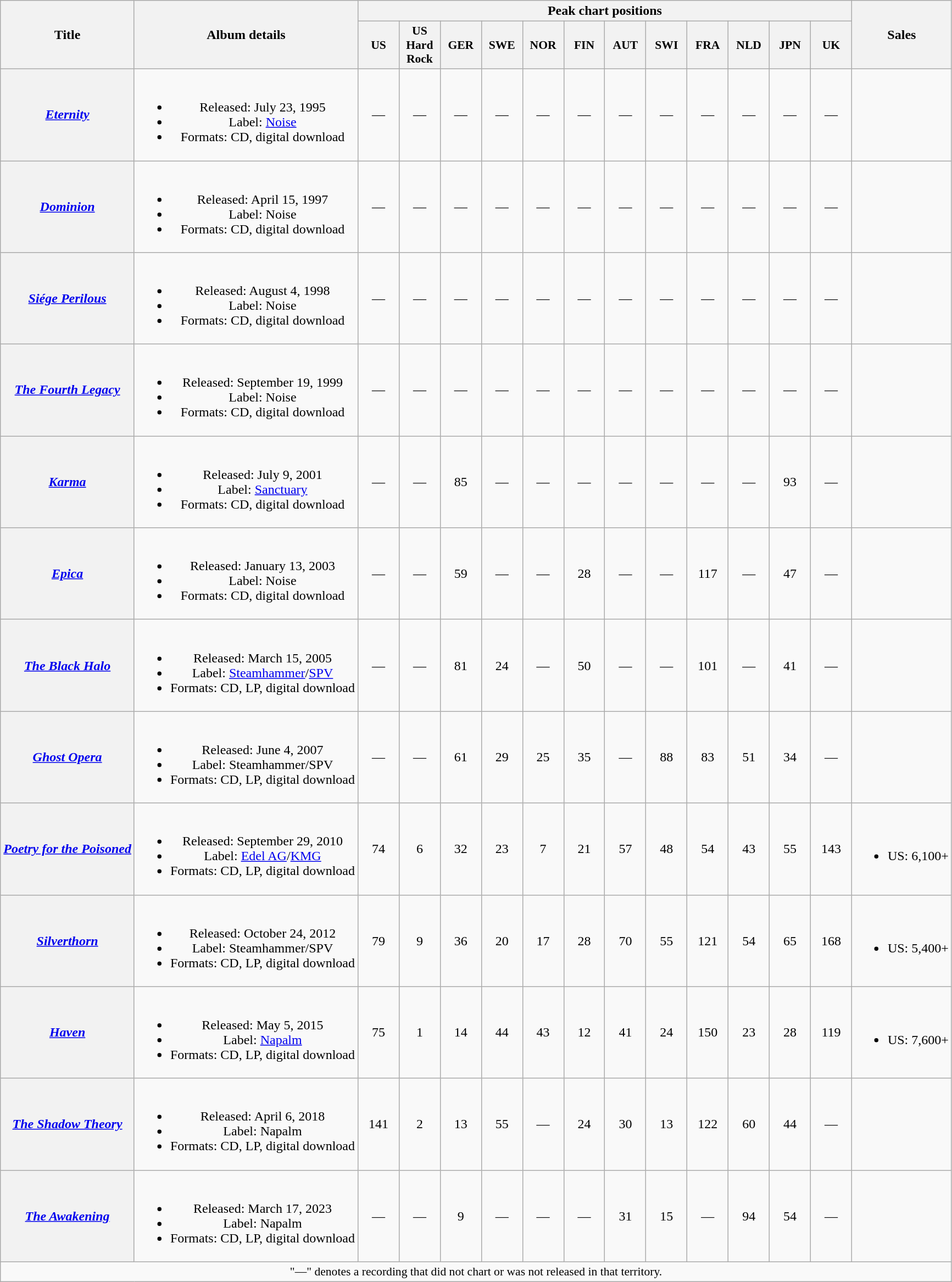<table class="wikitable plainrowheaders" style="text-align:center;">
<tr>
<th scope="col" rowspan="2">Title</th>
<th scope="col" rowspan="2">Album details</th>
<th scope="col" colspan="12">Peak chart positions</th>
<th scope="col" rowspan="2">Sales</th>
</tr>
<tr>
<th scope="col" style="width:3em;font-size:90%;">US<br></th>
<th scope="col" style="width:3em;font-size:90%;">US Hard Rock<br></th>
<th scope="col" style="width:3em;font-size:90%;">GER<br></th>
<th scope="col" style="width:3em;font-size:90%;">SWE<br></th>
<th scope="col" style="width:3em;font-size:90%;">NOR<br></th>
<th scope="col" style="width:3em;font-size:90%;">FIN<br></th>
<th scope="col" style="width:3em;font-size:90%;">AUT<br></th>
<th scope="col" style="width:3em;font-size:90%;">SWI<br></th>
<th scope="col" style="width:3em;font-size:90%;">FRA<br></th>
<th scope="col" style="width:3em;font-size:90%;">NLD<br></th>
<th scope="col" style="width:3em;font-size:90%;">JPN<br></th>
<th scope="col" style="width:3em;font-size:90%;">UK<br></th>
</tr>
<tr>
<th scope="row"><em><a href='#'>Eternity</a></em></th>
<td><br><ul><li>Released: July 23, 1995</li><li>Label: <a href='#'>Noise</a></li><li>Formats: CD, digital download</li></ul></td>
<td>—</td>
<td>—</td>
<td>—</td>
<td>—</td>
<td>—</td>
<td>—</td>
<td>—</td>
<td>—</td>
<td>—</td>
<td>—</td>
<td>—</td>
<td>—</td>
<td></td>
</tr>
<tr>
<th scope="row"><em><a href='#'>Dominion</a></em></th>
<td><br><ul><li>Released: April 15, 1997</li><li>Label: Noise</li><li>Formats: CD, digital download</li></ul></td>
<td>—</td>
<td>—</td>
<td>—</td>
<td>—</td>
<td>—</td>
<td>—</td>
<td>—</td>
<td>—</td>
<td>—</td>
<td>—</td>
<td>—</td>
<td>—</td>
<td></td>
</tr>
<tr>
<th scope="row"><em><a href='#'>Siége Perilous</a></em></th>
<td><br><ul><li>Released: August 4, 1998</li><li>Label: Noise</li><li>Formats: CD, digital download</li></ul></td>
<td>—</td>
<td>—</td>
<td>—</td>
<td>—</td>
<td>—</td>
<td>—</td>
<td>—</td>
<td>—</td>
<td>—</td>
<td>—</td>
<td>—</td>
<td>—</td>
<td></td>
</tr>
<tr>
<th scope="row"><em><a href='#'>The Fourth Legacy</a></em></th>
<td><br><ul><li>Released: September 19, 1999</li><li>Label: Noise</li><li>Formats: CD, digital download</li></ul></td>
<td>—</td>
<td>—</td>
<td>—</td>
<td>—</td>
<td>—</td>
<td>—</td>
<td>—</td>
<td>—</td>
<td>—</td>
<td>—</td>
<td>—</td>
<td>—</td>
<td></td>
</tr>
<tr>
<th scope="row"><em><a href='#'>Karma</a></em></th>
<td><br><ul><li>Released: July 9, 2001</li><li>Label: <a href='#'>Sanctuary</a></li><li>Formats: CD, digital download</li></ul></td>
<td>—</td>
<td>—</td>
<td>85</td>
<td>—</td>
<td>—</td>
<td>—</td>
<td>—</td>
<td>—</td>
<td>—</td>
<td>—</td>
<td>93</td>
<td>—</td>
<td></td>
</tr>
<tr>
<th scope="row"><em><a href='#'>Epica</a></em></th>
<td><br><ul><li>Released: January 13, 2003</li><li>Label: Noise</li><li>Formats: CD, digital download</li></ul></td>
<td>—</td>
<td>—</td>
<td>59</td>
<td>—</td>
<td>—</td>
<td>28</td>
<td>—</td>
<td>—</td>
<td>117</td>
<td>—</td>
<td>47</td>
<td>—</td>
<td></td>
</tr>
<tr>
<th scope="row"><em><a href='#'>The Black Halo</a></em></th>
<td><br><ul><li>Released: March 15, 2005</li><li>Label: <a href='#'>Steamhammer</a>/<a href='#'>SPV</a></li><li>Formats: CD, LP, digital download</li></ul></td>
<td>—</td>
<td>—</td>
<td>81</td>
<td>24</td>
<td>—</td>
<td>50</td>
<td>—</td>
<td>—</td>
<td>101</td>
<td>—</td>
<td>41</td>
<td>—</td>
<td></td>
</tr>
<tr>
<th scope="row"><em><a href='#'>Ghost Opera</a></em></th>
<td><br><ul><li>Released: June 4, 2007</li><li>Label: Steamhammer/SPV</li><li>Formats: CD, LP, digital download</li></ul></td>
<td>—</td>
<td>—</td>
<td>61</td>
<td>29</td>
<td>25</td>
<td>35</td>
<td>—</td>
<td>88</td>
<td>83</td>
<td>51</td>
<td>34</td>
<td>—</td>
<td></td>
</tr>
<tr>
<th scope="row"><em><a href='#'>Poetry for the Poisoned</a></em></th>
<td><br><ul><li>Released: September 29, 2010</li><li>Label: <a href='#'>Edel AG</a>/<a href='#'>KMG</a></li><li>Formats: CD, LP, digital download</li></ul></td>
<td>74</td>
<td>6</td>
<td>32</td>
<td>23</td>
<td>7</td>
<td>21</td>
<td>57</td>
<td>48</td>
<td>54</td>
<td>43</td>
<td>55</td>
<td>143</td>
<td><br><ul><li>US: 6,100+</li></ul></td>
</tr>
<tr>
<th scope="row"><em><a href='#'>Silverthorn</a></em></th>
<td><br><ul><li>Released: October 24, 2012</li><li>Label: Steamhammer/SPV</li><li>Formats: CD, LP, digital download</li></ul></td>
<td>79</td>
<td>9</td>
<td>36</td>
<td>20</td>
<td>17</td>
<td>28</td>
<td>70</td>
<td>55</td>
<td>121</td>
<td>54</td>
<td>65</td>
<td>168</td>
<td><br><ul><li>US: 5,400+</li></ul></td>
</tr>
<tr>
<th scope="row"><em><a href='#'>Haven</a></em></th>
<td><br><ul><li>Released: May 5, 2015</li><li>Label: <a href='#'>Napalm</a></li><li>Formats: CD, LP, digital download</li></ul></td>
<td>75</td>
<td>1</td>
<td>14</td>
<td>44</td>
<td>43</td>
<td>12</td>
<td>41</td>
<td>24</td>
<td>150</td>
<td>23</td>
<td>28</td>
<td>119</td>
<td><br><ul><li>US: 7,600+</li></ul></td>
</tr>
<tr>
<th scope="row"><em><a href='#'>The Shadow Theory</a></em></th>
<td><br><ul><li>Released: April 6, 2018</li><li>Label: Napalm</li><li>Formats: CD, LP, digital download</li></ul></td>
<td>141</td>
<td>2</td>
<td>13</td>
<td>55<br></td>
<td>—</td>
<td>24<br></td>
<td>30</td>
<td>13</td>
<td>122</td>
<td>60</td>
<td>44</td>
<td>—</td>
<td></td>
</tr>
<tr>
<th scope="row"><em><a href='#'>The Awakening</a></em></th>
<td><br><ul><li>Released: March 17, 2023</li><li>Label: Napalm</li><li>Formats: CD, LP, digital download</li></ul></td>
<td>—</td>
<td>—</td>
<td>9</td>
<td>—</td>
<td>—</td>
<td>—</td>
<td>31</td>
<td>15</td>
<td>—</td>
<td>94</td>
<td>54</td>
<td>—</td>
<td></td>
</tr>
<tr>
<td colspan="15" style="font-size:90%">"—" denotes a recording that did not chart or was not released in that territory.</td>
</tr>
</table>
